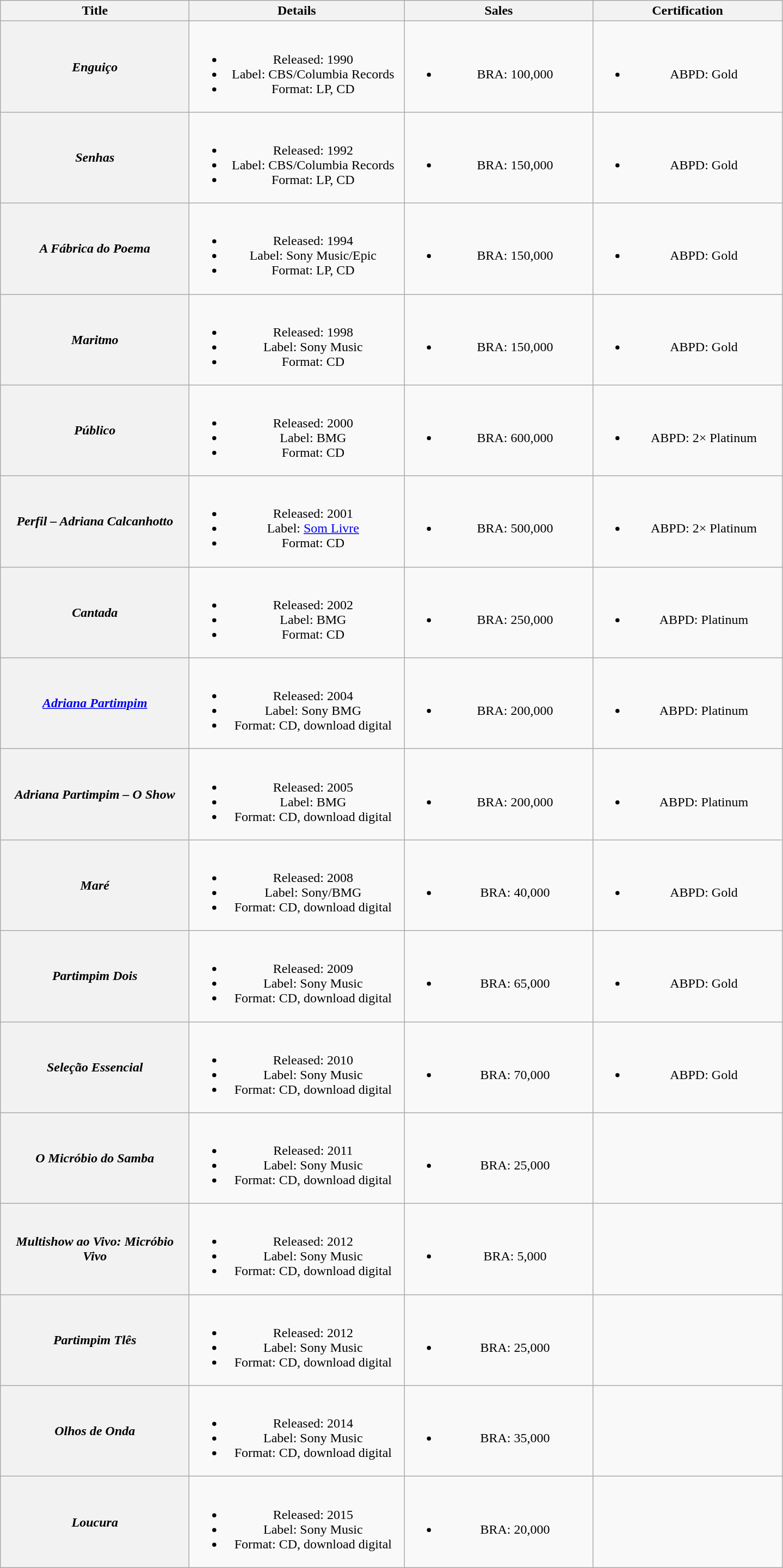<table class="wikitable plainrowheaders" style="text-align:center;">
<tr>
<th scope="col" style="width:14em;">Title</th>
<th scope="col" style="width:16em;">Details</th>
<th scope="col" style="width:14em;">Sales</th>
<th scope="col" style="width:14em;">Certification</th>
</tr>
<tr>
<th scope="row"><em>Enguiço</em></th>
<td><br><ul><li>Released: 1990</li><li>Label: CBS/Columbia Records</li><li>Format: LP, CD</li></ul></td>
<td><br><ul><li>BRA: 100,000</li></ul></td>
<td><br><ul><li>ABPD: Gold</li></ul></td>
</tr>
<tr>
<th scope="row"><em>Senhas</em></th>
<td><br><ul><li>Released: 1992</li><li>Label: CBS/Columbia Records</li><li>Format: LP, CD</li></ul></td>
<td><br><ul><li>BRA: 150,000</li></ul></td>
<td><br><ul><li>ABPD: Gold</li></ul></td>
</tr>
<tr>
<th scope="row"><em>A Fábrica do Poema</em></th>
<td><br><ul><li>Released: 1994</li><li>Label:  Sony Music/Epic</li><li>Format: LP, CD</li></ul></td>
<td><br><ul><li>BRA: 150,000</li></ul></td>
<td><br><ul><li>ABPD: Gold</li></ul></td>
</tr>
<tr>
<th scope="row"><em>Maritmo</em></th>
<td><br><ul><li>Released: 1998</li><li>Label: Sony Music</li><li>Format: CD</li></ul></td>
<td><br><ul><li>BRA: 150,000</li></ul></td>
<td><br><ul><li>ABPD: Gold</li></ul></td>
</tr>
<tr>
<th scope="row"><em>Público</em></th>
<td><br><ul><li>Released: 2000</li><li>Label: BMG</li><li>Format: CD</li></ul></td>
<td><br><ul><li>BRA: 600,000</li></ul></td>
<td><br><ul><li>ABPD: 2× Platinum</li></ul></td>
</tr>
<tr>
<th scope="row"><em>Perfil – Adriana Calcanhotto</em></th>
<td><br><ul><li>Released: 2001</li><li>Label: <a href='#'>Som Livre</a></li><li>Format: CD</li></ul></td>
<td><br><ul><li>BRA: 500,000</li></ul></td>
<td><br><ul><li>ABPD: 2× Platinum</li></ul></td>
</tr>
<tr>
<th scope="row"><em>Cantada</em></th>
<td><br><ul><li>Released: 2002</li><li>Label: BMG</li><li>Format: CD</li></ul></td>
<td><br><ul><li>BRA: 250,000</li></ul></td>
<td><br><ul><li>ABPD: Platinum</li></ul></td>
</tr>
<tr>
<th scope="row"><em><a href='#'>Adriana Partimpim</a></em></th>
<td><br><ul><li>Released: 2004</li><li>Label: Sony BMG</li><li>Format: CD, download digital</li></ul></td>
<td><br><ul><li>BRA: 200,000</li></ul></td>
<td><br><ul><li>ABPD: Platinum</li></ul></td>
</tr>
<tr>
<th scope="row"><em>Adriana Partimpim – O Show</em></th>
<td><br><ul><li>Released: 2005</li><li>Label: BMG</li><li>Format: CD, download digital</li></ul></td>
<td><br><ul><li>BRA: 200,000</li></ul></td>
<td><br><ul><li>ABPD: Platinum</li></ul></td>
</tr>
<tr>
<th scope="row"><em>Maré</em></th>
<td><br><ul><li>Released: 2008</li><li>Label: Sony/BMG</li><li>Format: CD, download digital</li></ul></td>
<td><br><ul><li>BRA: 40,000</li></ul></td>
<td><br><ul><li>ABPD: Gold</li></ul></td>
</tr>
<tr>
<th scope="row"><em>Partimpim Dois</em></th>
<td><br><ul><li>Released: 2009</li><li>Label: Sony Music</li><li>Format: CD, download digital</li></ul></td>
<td><br><ul><li>BRA: 65,000</li></ul></td>
<td><br><ul><li>ABPD: Gold</li></ul></td>
</tr>
<tr>
<th scope="row"><em>Seleção Essencial</em></th>
<td><br><ul><li>Released: 2010</li><li>Label: Sony Music</li><li>Format: CD, download digital</li></ul></td>
<td><br><ul><li>BRA: 70,000</li></ul></td>
<td><br><ul><li>ABPD: Gold</li></ul></td>
</tr>
<tr>
<th scope="row"><em>O Micróbio do Samba</em></th>
<td><br><ul><li>Released: 2011</li><li>Label: Sony Music</li><li>Format: CD, download digital</li></ul></td>
<td><br><ul><li>BRA: 25,000</li></ul></td>
<td></td>
</tr>
<tr>
<th scope="row"><em>Multishow ao Vivo: Micróbio Vivo</em></th>
<td><br><ul><li>Released: 2012</li><li>Label: Sony Music</li><li>Format: CD, download digital</li></ul></td>
<td><br><ul><li>BRA: 5,000</li></ul></td>
<td></td>
</tr>
<tr>
<th scope="row"><em>Partimpim Tlês</em></th>
<td><br><ul><li>Released: 2012</li><li>Label: Sony Music</li><li>Format: CD, download digital</li></ul></td>
<td><br><ul><li>BRA: 25,000</li></ul></td>
<td></td>
</tr>
<tr>
<th scope="row"><em>Olhos de Onda</em></th>
<td><br><ul><li>Released: 2014</li><li>Label: Sony Music</li><li>Format: CD, download digital</li></ul></td>
<td><br><ul><li>BRA: 35,000</li></ul></td>
<td></td>
</tr>
<tr>
<th scope="row"><em>Loucura</em></th>
<td><br><ul><li>Released: 2015</li><li>Label: Sony Music</li><li>Format: CD, download digital</li></ul></td>
<td><br><ul><li>BRA: 20,000</li></ul></td>
<td></td>
</tr>
</table>
